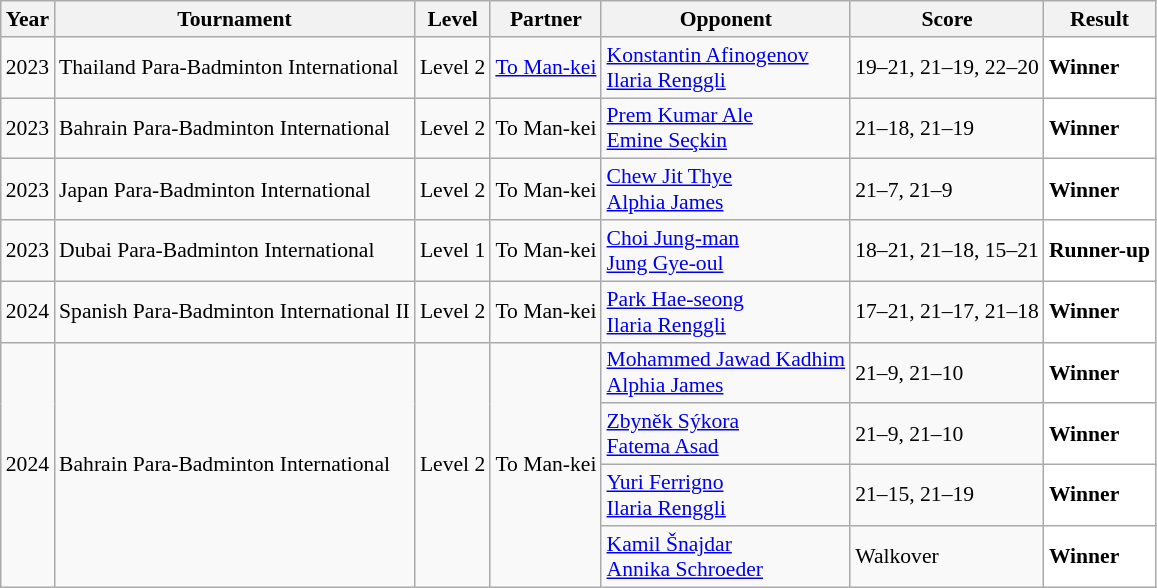<table class="sortable wikitable" style="font-size: 90%;">
<tr>
<th>Year</th>
<th>Tournament</th>
<th>Level</th>
<th>Partner</th>
<th>Opponent</th>
<th>Score</th>
<th>Result</th>
</tr>
<tr>
<td align="center">2023</td>
<td align="left">Thailand Para-Badminton International</td>
<td align="left">Level 2</td>
<td> <a href='#'>To Man-kei</a></td>
<td align="left"> <a href='#'>Konstantin Afinogenov</a><br> <a href='#'>Ilaria Renggli</a></td>
<td align="left">19–21, 21–19, 22–20</td>
<td style="text-align:left; background:white"><strong> Winner</strong></td>
</tr>
<tr>
<td align="center">2023</td>
<td align="left">Bahrain Para-Badminton International</td>
<td align="left">Level 2</td>
<td> To Man-kei</td>
<td align="left"> <a href='#'>Prem Kumar Ale</a><br> <a href='#'>Emine Seçkin</a></td>
<td align="left">21–18, 21–19</td>
<td style="text-align:left; background:white"><strong> Winner</strong></td>
</tr>
<tr>
<td align="center">2023</td>
<td align="left">Japan Para-Badminton International</td>
<td align="left">Level 2</td>
<td> To Man-kei</td>
<td align="left"> <a href='#'>Chew Jit Thye</a><br> <a href='#'>Alphia James</a></td>
<td align="left">21–7, 21–9</td>
<td style="text-align:left; background:white"><strong> Winner</strong></td>
</tr>
<tr>
<td align="center">2023</td>
<td align="left">Dubai Para-Badminton International</td>
<td align="left">Level 1</td>
<td> To Man-kei</td>
<td align="left"> <a href='#'>Choi Jung-man</a><br> <a href='#'>Jung Gye-oul</a></td>
<td align="left">18–21, 21–18, 15–21</td>
<td style="text-align:left; background:white"><strong> Runner-up</strong></td>
</tr>
<tr>
<td align="center">2024</td>
<td align="left">Spanish Para-Badminton International II</td>
<td align="left">Level 2</td>
<td> To Man-kei</td>
<td align="left"> <a href='#'>Park Hae-seong</a><br> <a href='#'>Ilaria Renggli</a></td>
<td align="left">17–21, 21–17, 21–18</td>
<td style="text-align:left; background:white"><strong> Winner</strong></td>
</tr>
<tr>
<td rowspan="4" align="center">2024</td>
<td rowspan="4" align="left">Bahrain Para-Badminton International</td>
<td rowspan="4" align="left">Level 2</td>
<td rowspan="4"> To Man-kei</td>
<td align="left"> <a href='#'>Mohammed Jawad Kadhim</a><br> <a href='#'>Alphia James</a></td>
<td align="left">21–9, 21–10</td>
<td style="text-align:left; background:white"><strong> Winner</strong></td>
</tr>
<tr>
<td align="left"> <a href='#'>Zbyněk Sýkora</a><br> <a href='#'>Fatema Asad</a></td>
<td align="left">21–9, 21–10</td>
<td style="text-align:left; background:white"><strong> Winner</strong></td>
</tr>
<tr>
<td align="left"> <a href='#'>Yuri Ferrigno</a><br> <a href='#'>Ilaria Renggli</a></td>
<td align="left">21–15, 21–19</td>
<td style="text-align:left; background:white"><strong> Winner</strong></td>
</tr>
<tr>
<td align="left"> <a href='#'>Kamil Šnajdar</a><br> <a href='#'>Annika Schroeder</a></td>
<td align="left">Walkover</td>
<td style="text-align:left; background:white"><strong> Winner</strong></td>
</tr>
</table>
